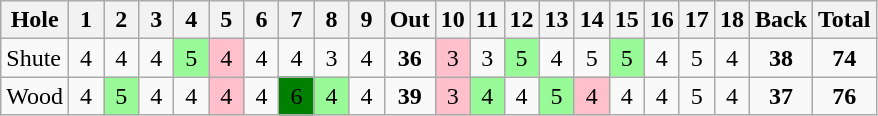<table class="wikitable" style="text-align:center">
<tr>
<th>Hole</th>
<th> 1 </th>
<th> 2 </th>
<th> 3 </th>
<th> 4 </th>
<th> 5 </th>
<th> 6 </th>
<th> 7 </th>
<th> 8 </th>
<th> 9 </th>
<th>Out</th>
<th>10</th>
<th>11</th>
<th>12</th>
<th>13</th>
<th>14</th>
<th>15</th>
<th>16</th>
<th>17</th>
<th>18</th>
<th>Back</th>
<th>Total</th>
</tr>
<tr>
<td align=left> Shute</td>
<td>4</td>
<td>4</td>
<td>4</td>
<td style="background: PaleGreen;">5</td>
<td style="background: Pink;">4</td>
<td>4</td>
<td>4</td>
<td>3</td>
<td>4</td>
<td><strong>36</strong></td>
<td style="background: Pink;">3</td>
<td>3</td>
<td style="background: PaleGreen;">5</td>
<td>4</td>
<td>5</td>
<td style="background: PaleGreen;">5</td>
<td>4</td>
<td>5</td>
<td>4</td>
<td><strong>38</strong></td>
<td><strong>74</strong></td>
</tr>
<tr>
<td align=left> Wood</td>
<td>4</td>
<td style="background: PaleGreen;">5</td>
<td>4</td>
<td>4</td>
<td style="background: Pink;">4</td>
<td>4</td>
<td style="background: Green;">6</td>
<td style="background: PaleGreen;">4</td>
<td>4</td>
<td><strong>39</strong></td>
<td style="background: Pink;">3</td>
<td style="background: PaleGreen;">4</td>
<td>4</td>
<td style="background: PaleGreen;">5</td>
<td style="background: Pink;">4</td>
<td>4</td>
<td>4</td>
<td>5</td>
<td>4</td>
<td><strong>37</strong></td>
<td><strong>76</strong></td>
</tr>
</table>
